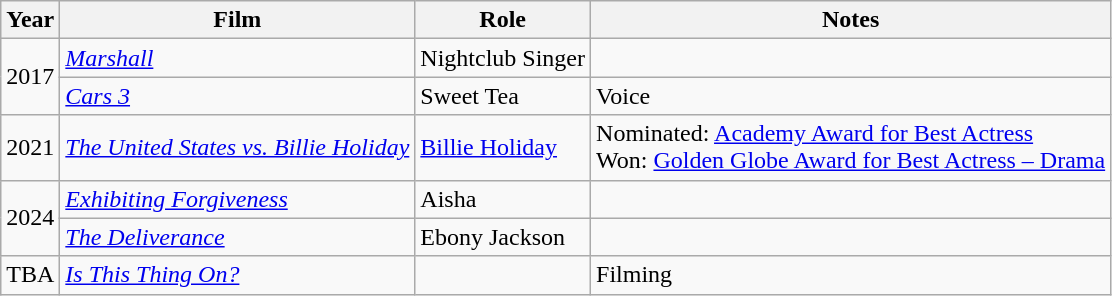<table class="wikitable plainrowheaders">
<tr>
<th scope="col">Year</th>
<th scope="col">Film</th>
<th scope="col">Role</th>
<th scope="col" class="unsortable">Notes</th>
</tr>
<tr>
<td rowspan=2>2017</td>
<td><em><a href='#'>Marshall</a></em></td>
<td>Nightclub Singer</td>
<td></td>
</tr>
<tr>
<td><em><a href='#'>Cars 3</a></em></td>
<td>Sweet Tea</td>
<td>Voice</td>
</tr>
<tr>
<td>2021</td>
<td><em><a href='#'>The United States vs. Billie Holiday</a></em></td>
<td><a href='#'>Billie Holiday</a></td>
<td>Nominated: <a href='#'>Academy Award for Best Actress</a><br>Won: <a href='#'>Golden Globe Award for Best Actress – Drama</a></td>
</tr>
<tr>
<td rowspan=2>2024</td>
<td><em><a href='#'>Exhibiting Forgiveness</a></em></td>
<td>Aisha</td>
<td></td>
</tr>
<tr>
<td><em><a href='#'>The Deliverance</a></em></td>
<td>Ebony Jackson</td>
<td></td>
</tr>
<tr>
<td>TBA</td>
<td><em><a href='#'>Is This Thing On?</a></em></td>
<td></td>
<td>Filming</td>
</tr>
</table>
